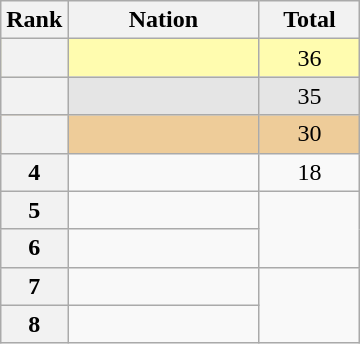<table class="wikitable sortable" style="text-align:center;">
<tr>
<th scope="col" style="width:25px;">Rank</th>
<th ! scope="col" style="width:120px;">Nation</th>
<th ! scope="col" style="width:60px;">Total</th>
</tr>
<tr bgcolor=fffcaf>
<th scope=row></th>
<td align=left></td>
<td>36</td>
</tr>
<tr bgcolor=e5e5e5>
<th scope=row></th>
<td align=left></td>
<td>35</td>
</tr>
<tr bgcolor=eecc99>
<th scope=row></th>
<td align=left></td>
<td>30</td>
</tr>
<tr>
<th scope=row>4</th>
<td align=left></td>
<td>18</td>
</tr>
<tr>
<th scope=row>5</th>
<td align=left></td>
<td rowspan=2></td>
</tr>
<tr>
<th scope=row>6</th>
<td align=left></td>
</tr>
<tr>
<th scope=row>7</th>
<td align=left></td>
<td rowspan=2></td>
</tr>
<tr>
<th scope=row>8</th>
<td align=left></td>
</tr>
</table>
